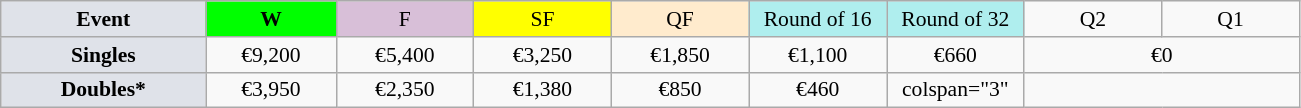<table class=wikitable style=font-size:90%;text-align:center>
<tr>
<td style="width:130px; background:#dfe2e9;"><strong>Event</strong></td>
<td style="width:80px; background:lime;"><strong>W</strong></td>
<td style="width:85px; background:thistle;">F</td>
<td style="width:85px; background:#ff0;">SF</td>
<td style="width:85px; background:#ffebcd;">QF</td>
<td style="width:85px; background:#afeeee;">Round of 16</td>
<td style="width:85px; background:#afeeee;">Round of 32</td>
<td width=85>Q2</td>
<td width=85>Q1</td>
</tr>
<tr>
<td style="background:#dfe2e9;"><strong>Singles</strong></td>
<td>€9,200</td>
<td>€5,400</td>
<td>€3,250</td>
<td>€1,850</td>
<td>€1,100</td>
<td>€660</td>
<td colspan=2>€0</td>
</tr>
<tr>
<td style="background:#dfe2e9;"><strong>Doubles*</strong></td>
<td>€3,950</td>
<td>€2,350</td>
<td>€1,380</td>
<td>€850</td>
<td>€460</td>
<td>colspan="3" </td>
</tr>
</table>
